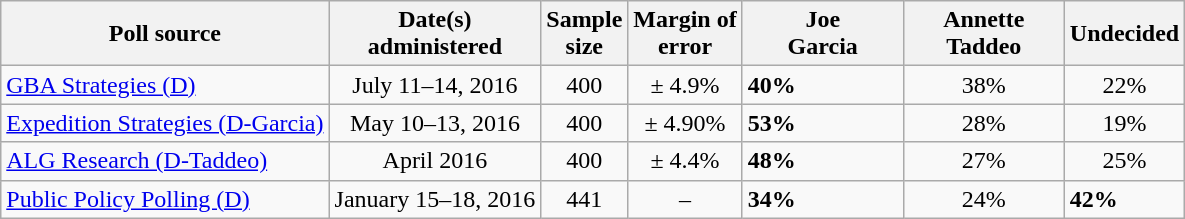<table class="wikitable">
<tr>
<th>Poll source</th>
<th>Date(s)<br>administered</th>
<th>Sample<br>size</th>
<th>Margin of<br>error</th>
<th style="width:100px;">Joe<br>Garcia</th>
<th style="width:100px;">Annette<br>Taddeo</th>
<th>Undecided</th>
</tr>
<tr>
<td><a href='#'>GBA Strategies (D)</a></td>
<td align=center>July 11–14, 2016</td>
<td align=center>400</td>
<td align=center>± 4.9%</td>
<td><strong>40%</strong></td>
<td align=center>38%</td>
<td align=center>22%</td>
</tr>
<tr>
<td><a href='#'>Expedition Strategies (D-Garcia)</a></td>
<td align=center>May 10–13, 2016</td>
<td align=center>400</td>
<td align=center>± 4.90%</td>
<td><strong>53%</strong></td>
<td align=center>28%</td>
<td align=center>19%</td>
</tr>
<tr>
<td><a href='#'>ALG Research (D-Taddeo)</a></td>
<td align=center>April 2016</td>
<td align=center>400</td>
<td align=center>± 4.4%</td>
<td><strong>48%</strong></td>
<td align=center>27%</td>
<td align=center>25%</td>
</tr>
<tr>
<td><a href='#'>Public Policy Polling (D)</a></td>
<td align=center>January 15–18, 2016</td>
<td align=center>441</td>
<td align=center>–</td>
<td><strong>34%</strong></td>
<td align=center>24%</td>
<td><strong>42%</strong></td>
</tr>
</table>
